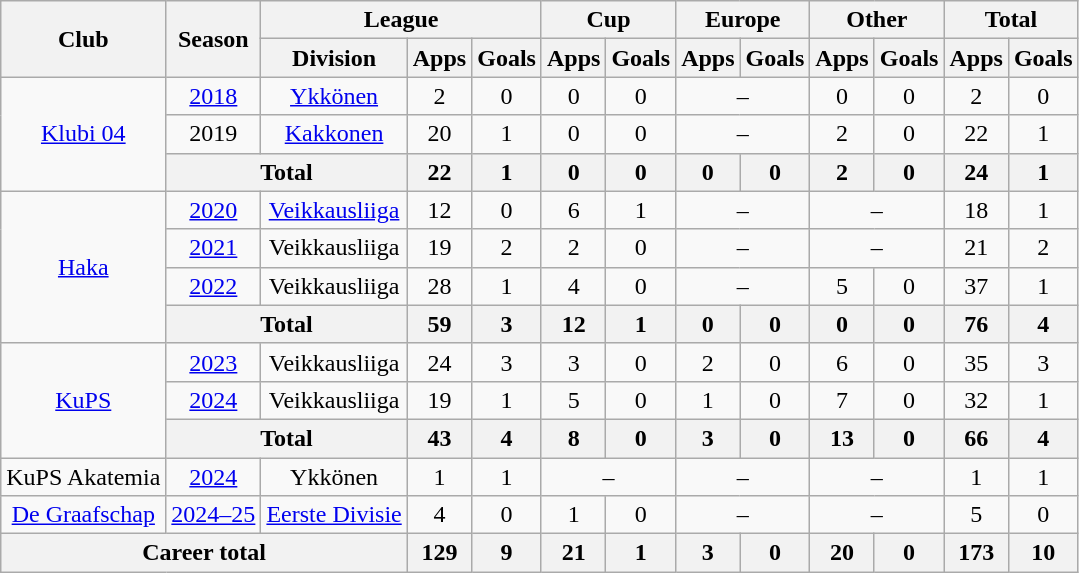<table class="wikitable" style="text-align: center">
<tr>
<th rowspan="2">Club</th>
<th rowspan="2">Season</th>
<th colspan="3">League</th>
<th colspan="2">Cup</th>
<th colspan="2">Europe</th>
<th colspan="2">Other</th>
<th colspan="2">Total</th>
</tr>
<tr>
<th>Division</th>
<th>Apps</th>
<th>Goals</th>
<th>Apps</th>
<th>Goals</th>
<th>Apps</th>
<th>Goals</th>
<th>Apps</th>
<th>Goals</th>
<th>Apps</th>
<th>Goals</th>
</tr>
<tr>
<td rowspan="3"><a href='#'>Klubi 04</a></td>
<td><a href='#'>2018</a></td>
<td><a href='#'>Ykkönen</a></td>
<td>2</td>
<td>0</td>
<td>0</td>
<td>0</td>
<td colspan="2">–</td>
<td>0</td>
<td>0</td>
<td>2</td>
<td>0</td>
</tr>
<tr>
<td>2019</td>
<td><a href='#'>Kakkonen</a></td>
<td>20</td>
<td>1</td>
<td>0</td>
<td>0</td>
<td colspan="2">–</td>
<td>2</td>
<td>0</td>
<td>22</td>
<td>1</td>
</tr>
<tr>
<th colspan=2>Total</th>
<th>22</th>
<th>1</th>
<th>0</th>
<th>0</th>
<th>0</th>
<th>0</th>
<th>2</th>
<th>0</th>
<th>24</th>
<th>1</th>
</tr>
<tr>
<td rowspan="4"><a href='#'>Haka</a></td>
<td><a href='#'>2020</a></td>
<td><a href='#'>Veikkausliiga</a></td>
<td>12</td>
<td>0</td>
<td>6</td>
<td>1</td>
<td colspan="2">–</td>
<td colspan="2">–</td>
<td>18</td>
<td>1</td>
</tr>
<tr>
<td><a href='#'>2021</a></td>
<td>Veikkausliiga</td>
<td>19</td>
<td>2</td>
<td>2</td>
<td>0</td>
<td colspan="2">–</td>
<td colspan="2">–</td>
<td>21</td>
<td>2</td>
</tr>
<tr>
<td><a href='#'>2022</a></td>
<td>Veikkausliiga</td>
<td>28</td>
<td>1</td>
<td>4</td>
<td>0</td>
<td colspan="2">–</td>
<td>5</td>
<td>0</td>
<td>37</td>
<td>1</td>
</tr>
<tr>
<th colspan=2>Total</th>
<th>59</th>
<th>3</th>
<th>12</th>
<th>1</th>
<th>0</th>
<th>0</th>
<th>0</th>
<th>0</th>
<th>76</th>
<th>4</th>
</tr>
<tr>
<td rowspan="3"><a href='#'>KuPS</a></td>
<td><a href='#'>2023</a></td>
<td>Veikkausliiga</td>
<td>24</td>
<td>3</td>
<td>3</td>
<td>0</td>
<td>2</td>
<td>0</td>
<td>6</td>
<td>0</td>
<td>35</td>
<td>3</td>
</tr>
<tr>
<td><a href='#'>2024</a></td>
<td>Veikkausliiga</td>
<td>19</td>
<td>1</td>
<td>5</td>
<td>0</td>
<td>1</td>
<td>0</td>
<td>7</td>
<td>0</td>
<td>32</td>
<td>1</td>
</tr>
<tr>
<th colspan=2>Total</th>
<th>43</th>
<th>4</th>
<th>8</th>
<th>0</th>
<th>3</th>
<th>0</th>
<th>13</th>
<th>0</th>
<th>66</th>
<th>4</th>
</tr>
<tr>
<td>KuPS Akatemia</td>
<td><a href='#'>2024</a></td>
<td>Ykkönen</td>
<td>1</td>
<td>1</td>
<td colspan="2">–</td>
<td colspan="2">–</td>
<td colspan="2">–</td>
<td>1</td>
<td>1</td>
</tr>
<tr>
<td><a href='#'>De Graafschap</a></td>
<td><a href='#'>2024–25</a></td>
<td><a href='#'>Eerste Divisie</a></td>
<td>4</td>
<td>0</td>
<td>1</td>
<td>0</td>
<td colspan=2>–</td>
<td colspan=2>–</td>
<td>5</td>
<td>0</td>
</tr>
<tr>
<th colspan=3>Career total</th>
<th>129</th>
<th>9</th>
<th>21</th>
<th>1</th>
<th>3</th>
<th>0</th>
<th>20</th>
<th>0</th>
<th>173</th>
<th>10</th>
</tr>
</table>
